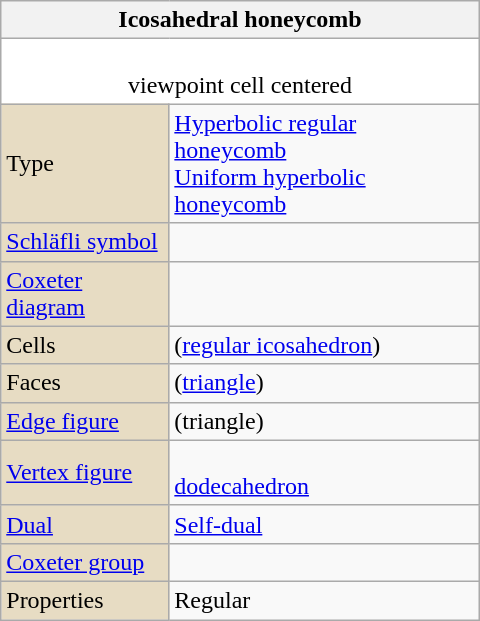<table class="wikitable" align="right" style="margin-left:10px" width="320">
<tr>
<th bgcolor=#e7dcc3 colspan=2><strong>Icosahedral honeycomb</strong></th>
</tr>
<tr>
<td bgcolor=#ffffff align=center colspan=2><br>viewpoint cell centered</td>
</tr>
<tr>
<td bgcolor=#e7dcc3>Type</td>
<td><a href='#'>Hyperbolic regular honeycomb</a><br><a href='#'>Uniform hyperbolic honeycomb</a></td>
</tr>
<tr>
<td bgcolor=#e7dcc3><a href='#'>Schläfli symbol</a></td>
<td></td>
</tr>
<tr>
<td bgcolor=#e7dcc3><a href='#'>Coxeter diagram</a></td>
<td></td>
</tr>
<tr>
<td bgcolor=#e7dcc3>Cells</td>
<td> (<a href='#'>regular icosahedron</a>) </td>
</tr>
<tr>
<td bgcolor=#e7dcc3>Faces</td>
<td> (<a href='#'>triangle</a>)</td>
</tr>
<tr>
<td bgcolor=#e7dcc3><a href='#'>Edge figure</a></td>
<td> (triangle)</td>
</tr>
<tr>
<td bgcolor=#e7dcc3><a href='#'>Vertex figure</a></td>
<td><br><a href='#'>dodecahedron</a></td>
</tr>
<tr>
<td bgcolor=#e7dcc3><a href='#'>Dual</a></td>
<td><a href='#'>Self-dual</a></td>
</tr>
<tr>
<td bgcolor=#e7dcc3><a href='#'>Coxeter group</a></td>
<td></td>
</tr>
<tr>
<td bgcolor=#e7dcc3>Properties</td>
<td>Regular</td>
</tr>
</table>
